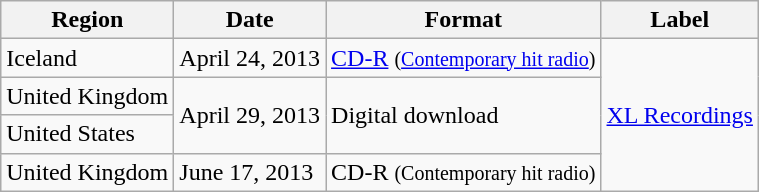<table class="wikitable plainrowheaders">
<tr>
<th>Region</th>
<th>Date</th>
<th>Format</th>
<th>Label</th>
</tr>
<tr>
<td>Iceland</td>
<td>April 24, 2013</td>
<td><a href='#'>CD-R</a> <small>(<a href='#'>Contemporary hit radio</a>)</small></td>
<td rowspan="4"><a href='#'>XL Recordings</a></td>
</tr>
<tr>
<td>United Kingdom</td>
<td rowspan="2">April 29, 2013</td>
<td rowspan="2">Digital download</td>
</tr>
<tr>
<td>United States</td>
</tr>
<tr>
<td>United Kingdom</td>
<td>June 17, 2013</td>
<td>CD-R <small>(Contemporary hit radio)</small></td>
</tr>
</table>
